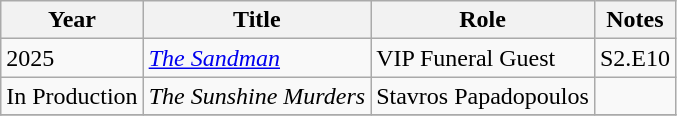<table class="wikitable sortable">
<tr>
<th>Year</th>
<th>Title</th>
<th>Role</th>
<th class="unsortable">Notes</th>
</tr>
<tr>
<td>2025</td>
<td><em><a href='#'>The Sandman</a></em></td>
<td>VIP Funeral Guest</td>
<td>S2.E10</td>
</tr>
<tr>
<td>In Production</td>
<td><em>The Sunshine Murders</em></td>
<td>Stavros Papadopoulos</td>
<td></td>
</tr>
<tr>
</tr>
</table>
